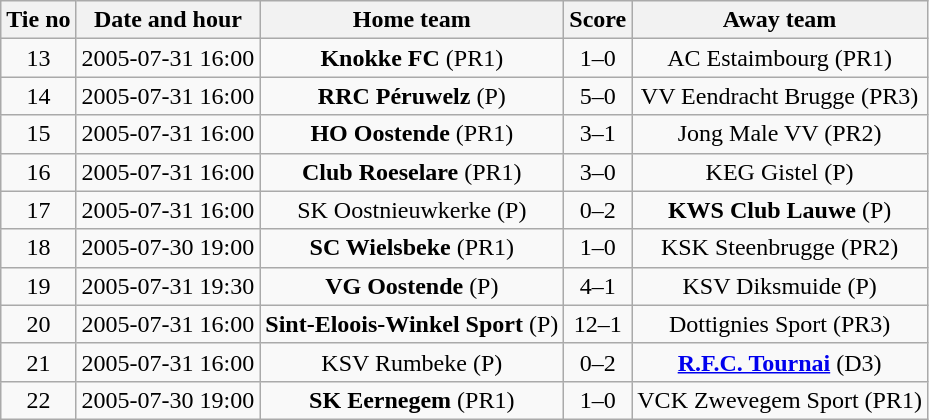<table class="wikitable" style="text-align: center">
<tr>
<th>Tie no</th>
<th>Date and hour</th>
<th>Home team</th>
<th>Score</th>
<th>Away team</th>
</tr>
<tr>
<td>13</td>
<td>2005-07-31 16:00</td>
<td><strong>Knokke FC</strong> (PR1)</td>
<td>1–0</td>
<td>AC Estaimbourg (PR1)</td>
</tr>
<tr>
<td>14</td>
<td>2005-07-31 16:00</td>
<td><strong>RRC Péruwelz</strong> (P)</td>
<td>5–0</td>
<td>VV Eendracht Brugge (PR3)</td>
</tr>
<tr>
<td>15</td>
<td>2005-07-31 16:00</td>
<td><strong>HO Oostende</strong> (PR1)</td>
<td>3–1</td>
<td>Jong Male VV (PR2)</td>
</tr>
<tr>
<td>16</td>
<td>2005-07-31 16:00</td>
<td><strong>Club Roeselare</strong> (PR1)</td>
<td>3–0</td>
<td>KEG Gistel (P)</td>
</tr>
<tr>
<td>17</td>
<td>2005-07-31 16:00</td>
<td>SK Oostnieuwkerke (P)</td>
<td>0–2</td>
<td><strong>KWS Club Lauwe</strong> (P)</td>
</tr>
<tr>
<td>18</td>
<td>2005-07-30 19:00</td>
<td><strong>SC Wielsbeke</strong> (PR1)</td>
<td>1–0</td>
<td>KSK Steenbrugge (PR2)</td>
</tr>
<tr>
<td>19</td>
<td>2005-07-31 19:30</td>
<td><strong>VG Oostende</strong> (P)</td>
<td>4–1</td>
<td>KSV Diksmuide (P)</td>
</tr>
<tr>
<td>20</td>
<td>2005-07-31 16:00</td>
<td><strong>Sint-Eloois-Winkel Sport</strong> (P)</td>
<td>12–1</td>
<td>Dottignies Sport (PR3)</td>
</tr>
<tr>
<td>21</td>
<td>2005-07-31 16:00</td>
<td>KSV Rumbeke (P)</td>
<td>0–2</td>
<td><strong><a href='#'>R.F.C. Tournai</a></strong> (D3)</td>
</tr>
<tr>
<td>22</td>
<td>2005-07-30 19:00</td>
<td><strong>SK Eernegem</strong> (PR1)</td>
<td>1–0</td>
<td>VCK Zwevegem Sport (PR1)</td>
</tr>
</table>
